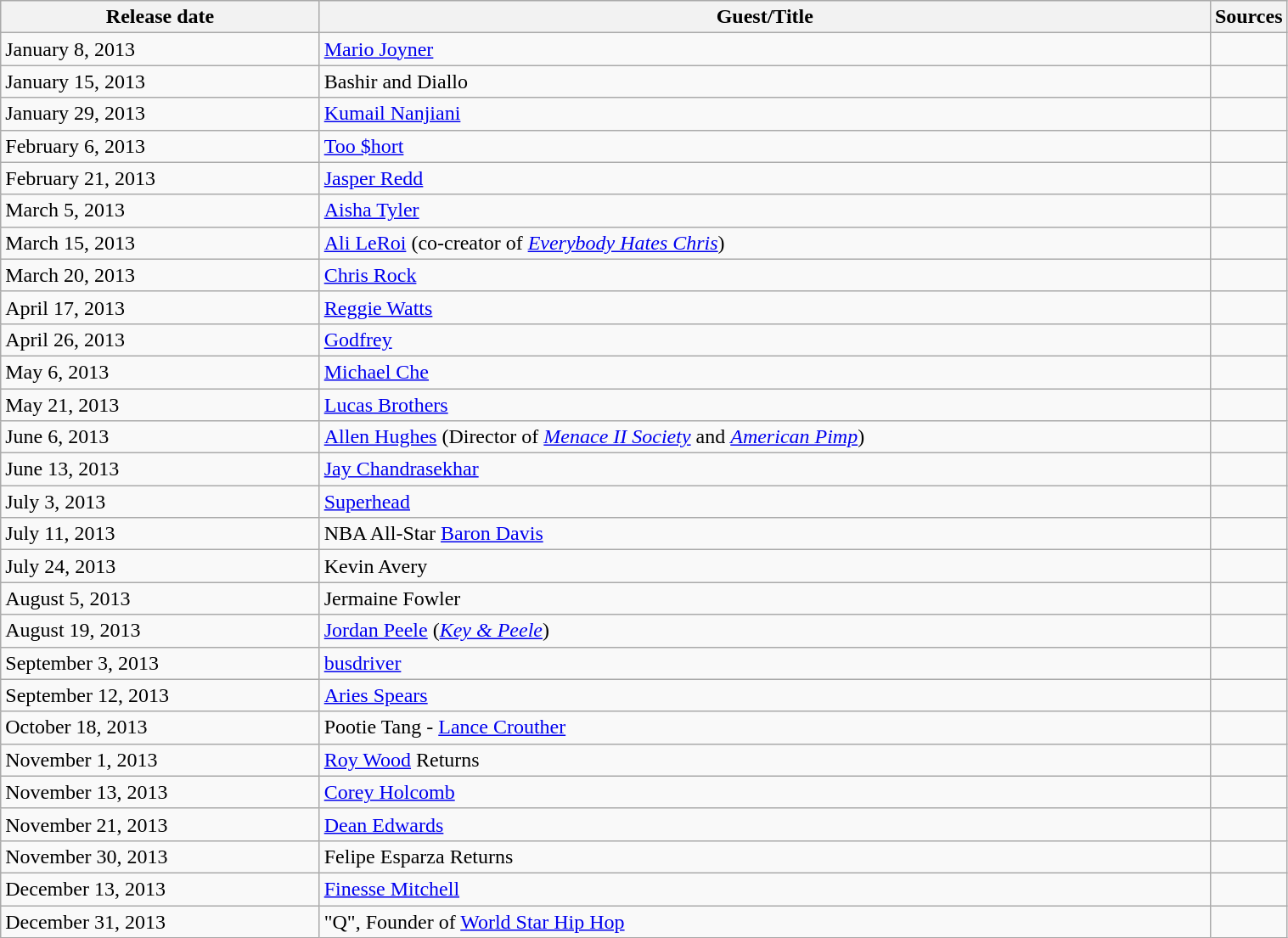<table class="wikitable sortable" style="width:80%;">
<tr>
<th style="width:25%;">Release date</th>
<th style="width:70%;">Guest/Title</th>
<th style="width:5%;">Sources</th>
</tr>
<tr>
<td>January 8, 2013</td>
<td><a href='#'>Mario Joyner</a></td>
<td></td>
</tr>
<tr>
<td>January 15, 2013</td>
<td>Bashir and Diallo</td>
<td></td>
</tr>
<tr>
<td>January 29, 2013</td>
<td><a href='#'>Kumail Nanjiani</a></td>
<td></td>
</tr>
<tr>
<td>February 6, 2013</td>
<td><a href='#'>Too $hort</a></td>
<td></td>
</tr>
<tr>
<td>February 21, 2013</td>
<td><a href='#'>Jasper Redd</a></td>
<td></td>
</tr>
<tr>
<td>March 5, 2013</td>
<td><a href='#'>Aisha Tyler</a></td>
<td></td>
</tr>
<tr>
<td>March 15, 2013</td>
<td><a href='#'>Ali LeRoi</a> (co-creator of <em><a href='#'>Everybody Hates Chris</a></em>)</td>
<td></td>
</tr>
<tr>
<td>March 20, 2013</td>
<td><a href='#'>Chris Rock</a></td>
<td></td>
</tr>
<tr>
<td>April 17, 2013</td>
<td><a href='#'>Reggie Watts</a></td>
<td></td>
</tr>
<tr>
<td>April 26, 2013</td>
<td><a href='#'>Godfrey</a></td>
<td></td>
</tr>
<tr>
<td>May 6, 2013</td>
<td><a href='#'>Michael Che</a></td>
<td></td>
</tr>
<tr>
<td>May 21, 2013</td>
<td><a href='#'>Lucas Brothers</a></td>
<td></td>
</tr>
<tr>
<td>June 6, 2013</td>
<td><a href='#'>Allen Hughes</a> (Director of <em><a href='#'>Menace II Society</a></em> and <em><a href='#'>American Pimp</a></em>)</td>
<td></td>
</tr>
<tr>
<td>June 13, 2013</td>
<td><a href='#'>Jay Chandrasekhar</a></td>
<td></td>
</tr>
<tr>
<td>July 3, 2013</td>
<td><a href='#'>Superhead</a></td>
<td></td>
</tr>
<tr>
<td>July 11, 2013</td>
<td>NBA All-Star <a href='#'>Baron Davis</a></td>
<td></td>
</tr>
<tr>
<td>July 24, 2013</td>
<td>Kevin Avery</td>
<td></td>
</tr>
<tr>
<td>August 5, 2013</td>
<td>Jermaine Fowler</td>
<td></td>
</tr>
<tr>
<td>August 19, 2013</td>
<td><a href='#'>Jordan Peele</a> (<em><a href='#'>Key & Peele</a></em>)</td>
<td></td>
</tr>
<tr>
<td>September 3, 2013</td>
<td><a href='#'>busdriver</a></td>
<td></td>
</tr>
<tr>
<td>September 12, 2013</td>
<td><a href='#'>Aries Spears</a></td>
<td></td>
</tr>
<tr>
<td>October 18, 2013</td>
<td>Pootie Tang - <a href='#'>Lance Crouther</a></td>
<td></td>
</tr>
<tr>
<td>November 1, 2013</td>
<td><a href='#'>Roy Wood</a> Returns</td>
<td></td>
</tr>
<tr>
<td>November 13, 2013</td>
<td><a href='#'>Corey Holcomb</a></td>
<td></td>
</tr>
<tr>
<td>November 21, 2013</td>
<td><a href='#'>Dean Edwards</a></td>
<td></td>
</tr>
<tr>
<td>November 30, 2013</td>
<td>Felipe Esparza Returns</td>
<td></td>
</tr>
<tr>
<td>December 13, 2013</td>
<td><a href='#'>Finesse Mitchell</a></td>
<td></td>
</tr>
<tr>
<td>December 31, 2013</td>
<td>"Q", Founder of <a href='#'>World Star Hip Hop</a></td>
<td></td>
</tr>
</table>
